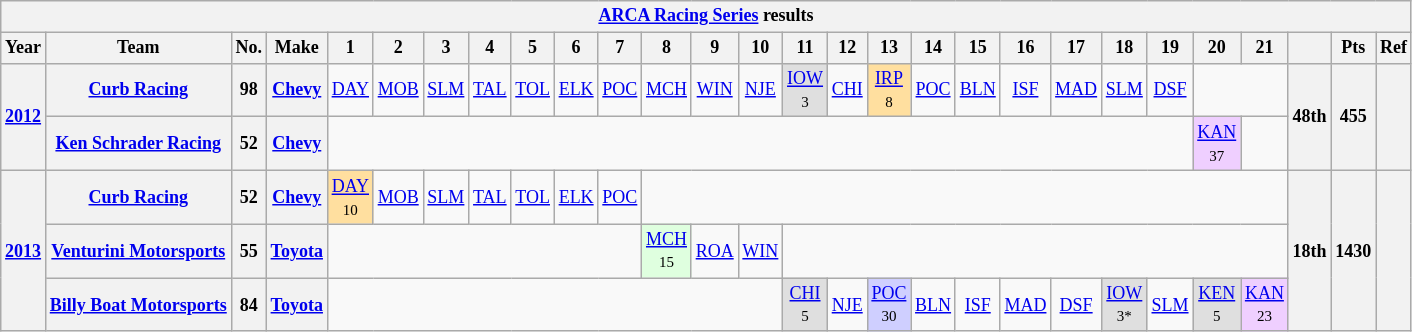<table class="wikitable" style="text-align:center; font-size:75%">
<tr>
<th colspan=45><a href='#'>ARCA Racing Series</a> results</th>
</tr>
<tr>
<th>Year</th>
<th>Team</th>
<th>No.</th>
<th>Make</th>
<th>1</th>
<th>2</th>
<th>3</th>
<th>4</th>
<th>5</th>
<th>6</th>
<th>7</th>
<th>8</th>
<th>9</th>
<th>10</th>
<th>11</th>
<th>12</th>
<th>13</th>
<th>14</th>
<th>15</th>
<th>16</th>
<th>17</th>
<th>18</th>
<th>19</th>
<th>20</th>
<th>21</th>
<th></th>
<th>Pts</th>
<th>Ref</th>
</tr>
<tr>
<th rowspan=2><a href='#'>2012</a></th>
<th><a href='#'>Curb Racing</a></th>
<th>98</th>
<th><a href='#'>Chevy</a></th>
<td><a href='#'>DAY</a></td>
<td><a href='#'>MOB</a></td>
<td><a href='#'>SLM</a></td>
<td><a href='#'>TAL</a></td>
<td><a href='#'>TOL</a></td>
<td><a href='#'>ELK</a></td>
<td><a href='#'>POC</a></td>
<td><a href='#'>MCH</a></td>
<td><a href='#'>WIN</a></td>
<td><a href='#'>NJE</a></td>
<td style="background:#DFDFDF;"><a href='#'>IOW</a><br><small>3</small></td>
<td><a href='#'>CHI</a></td>
<td style="background:#FFDF9F;"><a href='#'>IRP</a><br><small>8</small></td>
<td><a href='#'>POC</a></td>
<td><a href='#'>BLN</a></td>
<td><a href='#'>ISF</a></td>
<td><a href='#'>MAD</a></td>
<td><a href='#'>SLM</a></td>
<td><a href='#'>DSF</a></td>
<td colspan=2></td>
<th rowspan=2>48th</th>
<th rowspan=2>455</th>
<th rowspan=2></th>
</tr>
<tr>
<th><a href='#'>Ken Schrader Racing</a></th>
<th>52</th>
<th><a href='#'>Chevy</a></th>
<td colspan=19></td>
<td style="background:#EFCFFF;"><a href='#'>KAN</a><br><small>37</small></td>
<td></td>
</tr>
<tr>
<th rowspan=3><a href='#'>2013</a></th>
<th><a href='#'>Curb Racing</a></th>
<th>52</th>
<th><a href='#'>Chevy</a></th>
<td style="background:#FFDF9F;"><a href='#'>DAY</a><br><small>10</small></td>
<td><a href='#'>MOB</a></td>
<td><a href='#'>SLM</a></td>
<td><a href='#'>TAL</a></td>
<td><a href='#'>TOL</a></td>
<td><a href='#'>ELK</a></td>
<td><a href='#'>POC</a></td>
<td colspan=14></td>
<th rowspan=3>18th</th>
<th rowspan=3>1430</th>
<th rowspan=3></th>
</tr>
<tr>
<th><a href='#'>Venturini Motorsports</a></th>
<th>55</th>
<th><a href='#'>Toyota</a></th>
<td colspan=7></td>
<td style="background:#DFFFDF;"><a href='#'>MCH</a><br><small>15</small></td>
<td><a href='#'>ROA</a></td>
<td><a href='#'>WIN</a></td>
<td colspan=11></td>
</tr>
<tr>
<th><a href='#'>Billy Boat Motorsports</a></th>
<th>84</th>
<th><a href='#'>Toyota</a></th>
<td colspan=10></td>
<td style="background:#DFDFDF;"><a href='#'>CHI</a><br><small>5</small></td>
<td><a href='#'>NJE</a></td>
<td style="background:#CFCFFF;"><a href='#'>POC</a><br><small>30</small></td>
<td><a href='#'>BLN</a></td>
<td><a href='#'>ISF</a></td>
<td><a href='#'>MAD</a></td>
<td><a href='#'>DSF</a></td>
<td style="background:#DFDFDF;"><a href='#'>IOW</a><br><small>3*</small></td>
<td><a href='#'>SLM</a></td>
<td style="background:#DFDFDF;"><a href='#'>KEN</a><br><small>5</small></td>
<td style="background:#EFCFFF;"><a href='#'>KAN</a><br><small>23</small></td>
</tr>
</table>
